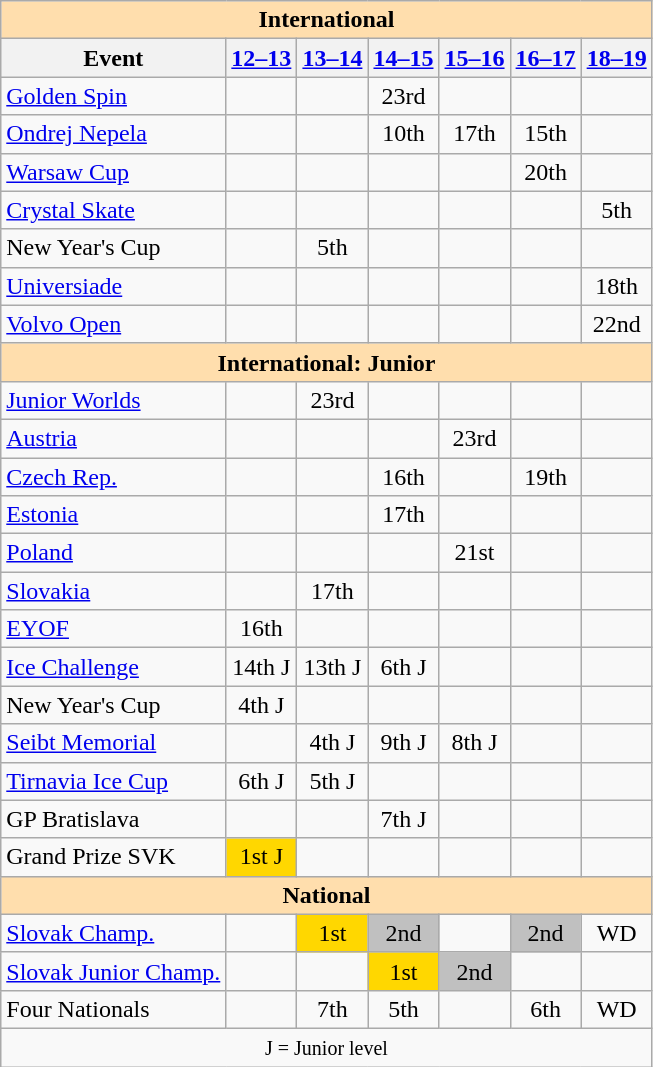<table class="wikitable" style="text-align:center">
<tr>
<th style="background-color: #ffdead; " colspan=7 align=center>International</th>
</tr>
<tr>
<th>Event</th>
<th><a href='#'>12–13</a></th>
<th><a href='#'>13–14</a></th>
<th><a href='#'>14–15</a></th>
<th><a href='#'>15–16</a></th>
<th><a href='#'>16–17</a></th>
<th><a href='#'>18–19</a></th>
</tr>
<tr>
<td align=left> <a href='#'>Golden Spin</a></td>
<td></td>
<td></td>
<td>23rd</td>
<td></td>
<td></td>
<td></td>
</tr>
<tr>
<td align=left> <a href='#'>Ondrej Nepela</a></td>
<td></td>
<td></td>
<td>10th</td>
<td>17th</td>
<td>15th</td>
<td></td>
</tr>
<tr>
<td align=left> <a href='#'>Warsaw Cup</a></td>
<td></td>
<td></td>
<td></td>
<td></td>
<td>20th</td>
<td></td>
</tr>
<tr>
<td align=left><a href='#'>Crystal Skate</a></td>
<td></td>
<td></td>
<td></td>
<td></td>
<td></td>
<td>5th</td>
</tr>
<tr>
<td align=left>New Year's Cup</td>
<td></td>
<td>5th</td>
<td></td>
<td></td>
<td></td>
<td></td>
</tr>
<tr>
<td align=left><a href='#'>Universiade</a></td>
<td></td>
<td></td>
<td></td>
<td></td>
<td></td>
<td>18th</td>
</tr>
<tr>
<td align=left><a href='#'>Volvo Open</a></td>
<td></td>
<td></td>
<td></td>
<td></td>
<td></td>
<td>22nd</td>
</tr>
<tr>
<th style="background-color: #ffdead; " colspan=7 align=center>International: Junior</th>
</tr>
<tr>
<td align=left><a href='#'>Junior Worlds</a></td>
<td></td>
<td>23rd</td>
<td></td>
<td></td>
<td></td>
<td></td>
</tr>
<tr>
<td align=left> <a href='#'>Austria</a></td>
<td></td>
<td></td>
<td></td>
<td>23rd</td>
<td></td>
<td></td>
</tr>
<tr>
<td align=left> <a href='#'>Czech Rep.</a></td>
<td></td>
<td></td>
<td>16th</td>
<td></td>
<td>19th</td>
<td></td>
</tr>
<tr>
<td align=left> <a href='#'>Estonia</a></td>
<td></td>
<td></td>
<td>17th</td>
<td></td>
<td></td>
<td></td>
</tr>
<tr>
<td align=left> <a href='#'>Poland</a></td>
<td></td>
<td></td>
<td></td>
<td>21st</td>
<td></td>
<td></td>
</tr>
<tr>
<td align=left> <a href='#'>Slovakia</a></td>
<td></td>
<td>17th</td>
<td></td>
<td></td>
<td></td>
<td></td>
</tr>
<tr>
<td align=left><a href='#'>EYOF</a></td>
<td>16th</td>
<td></td>
<td></td>
<td></td>
<td></td>
<td></td>
</tr>
<tr>
<td align=left><a href='#'>Ice Challenge</a></td>
<td>14th J</td>
<td>13th J</td>
<td>6th J</td>
<td></td>
<td></td>
<td></td>
</tr>
<tr>
<td align=left>New Year's Cup</td>
<td>4th J</td>
<td></td>
<td></td>
<td></td>
<td></td>
<td></td>
</tr>
<tr>
<td align=left><a href='#'>Seibt Memorial</a></td>
<td></td>
<td>4th J</td>
<td>9th J</td>
<td>8th J</td>
<td></td>
<td></td>
</tr>
<tr>
<td align=left><a href='#'>Tirnavia Ice Cup</a></td>
<td>6th J</td>
<td>5th J</td>
<td></td>
<td></td>
<td></td>
<td></td>
</tr>
<tr>
<td align=left>GP Bratislava</td>
<td></td>
<td></td>
<td>7th J</td>
<td></td>
<td></td>
<td></td>
</tr>
<tr>
<td align=left>Grand Prize SVK</td>
<td bgcolor=gold>1st J</td>
<td></td>
<td></td>
<td></td>
<td></td>
<td></td>
</tr>
<tr>
<th style="background-color: #ffdead; " colspan=7 align=center>National</th>
</tr>
<tr>
<td align=left><a href='#'>Slovak Champ.</a></td>
<td></td>
<td bgcolor=gold>1st</td>
<td bgcolor=silver>2nd</td>
<td></td>
<td bgcolor=silver>2nd</td>
<td>WD</td>
</tr>
<tr>
<td align=left><a href='#'>Slovak Junior Champ.</a></td>
<td></td>
<td></td>
<td bgcolor=gold>1st</td>
<td bgcolor=silver>2nd</td>
<td></td>
<td></td>
</tr>
<tr>
<td align=left>Four Nationals</td>
<td></td>
<td>7th</td>
<td>5th</td>
<td></td>
<td>6th</td>
<td>WD</td>
</tr>
<tr>
<td colspan=7 align=center><small> J = Junior level </small></td>
</tr>
</table>
